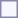<table style="border:1px solid #8888aa; background-color:#f7f8ff; padding:5px; font-size:95%; margin: 0px 12px 12px 0px;">
</table>
